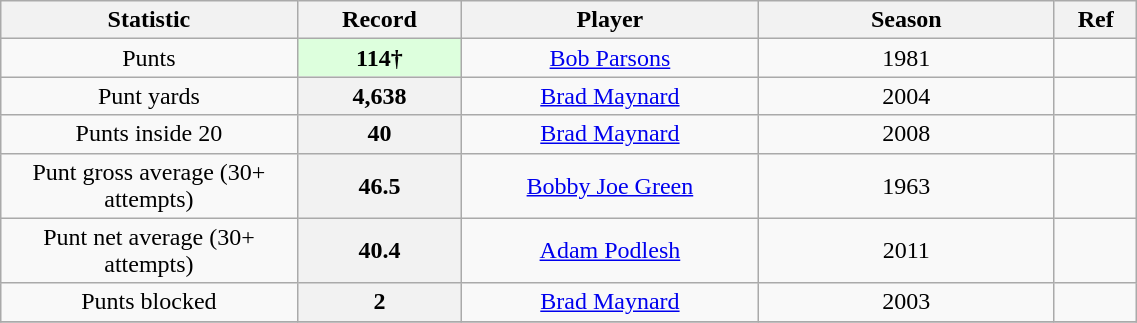<table class="sortable wikitable" style="text-align:center" width="60%">
<tr>
<th scope="col" width=18%>Statistic</th>
<th scope="col" width=10% class="unsortable">Record</th>
<th scope="col" width=18%>Player</th>
<th scope="col" width=18%>Season</th>
<th scope="col" width=5% class="unsortable">Ref</th>
</tr>
<tr>
<td>Punts</td>
<th scope="row" style="background-color:#ddffdd">114†</th>
<td><a href='#'>Bob Parsons</a></td>
<td>1981</td>
<td></td>
</tr>
<tr>
<td>Punt yards</td>
<th>4,638</th>
<td><a href='#'>Brad Maynard</a></td>
<td>2004</td>
<td></td>
</tr>
<tr>
<td>Punts inside 20</td>
<th>40</th>
<td><a href='#'>Brad Maynard</a></td>
<td>2008</td>
<td></td>
</tr>
<tr>
<td>Punt gross average (30+ attempts)</td>
<th>46.5</th>
<td><a href='#'>Bobby Joe Green</a></td>
<td>1963</td>
<td></td>
</tr>
<tr>
<td>Punt net average (30+ attempts)</td>
<th>40.4</th>
<td><a href='#'>Adam Podlesh</a></td>
<td>2011</td>
<td></td>
</tr>
<tr>
<td>Punts blocked</td>
<th>2</th>
<td><a href='#'>Brad Maynard</a></td>
<td>2003</td>
<td></td>
</tr>
<tr>
</tr>
</table>
